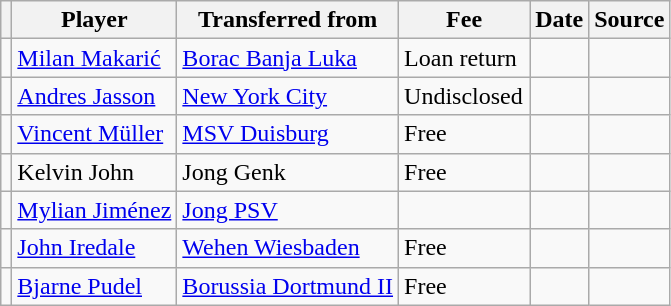<table class="wikitable plainrowheaders sortable">
<tr>
<th></th>
<th scope="col">Player</th>
<th>Transferred from</th>
<th style="width: 80px;">Fee</th>
<th scope="col">Date</th>
<th scope="col">Source</th>
</tr>
<tr>
<td align="center"></td>
<td> <a href='#'>Milan Makarić</a></td>
<td> <a href='#'>Borac Banja Luka</a></td>
<td>Loan return</td>
<td></td>
<td></td>
</tr>
<tr>
<td align="center"></td>
<td> <a href='#'>Andres Jasson</a></td>
<td> <a href='#'>New York City</a></td>
<td>Undisclosed</td>
<td></td>
<td></td>
</tr>
<tr>
<td align="center"></td>
<td> <a href='#'>Vincent Müller</a></td>
<td> <a href='#'>MSV Duisburg</a></td>
<td>Free</td>
<td></td>
<td></td>
</tr>
<tr>
<td align="center"></td>
<td> Kelvin John</td>
<td> Jong Genk</td>
<td>Free</td>
<td></td>
<td></td>
</tr>
<tr>
<td align="center"></td>
<td> <a href='#'>Mylian Jiménez</a></td>
<td> <a href='#'>Jong PSV</a></td>
<td></td>
<td></td>
<td></td>
</tr>
<tr>
<td align="center"></td>
<td> <a href='#'>John Iredale</a></td>
<td> <a href='#'>Wehen Wiesbaden</a></td>
<td>Free</td>
<td></td>
<td></td>
</tr>
<tr>
<td align="center"></td>
<td> <a href='#'>Bjarne Pudel</a></td>
<td> <a href='#'>Borussia Dortmund II</a></td>
<td>Free</td>
<td></td>
<td></td>
</tr>
</table>
